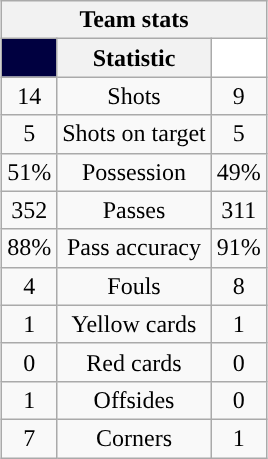<table class="wikitable" style="margin-left: auto; margin-right: auto; border: none; text-align:center;">
<tr>
<th colspan=3>Team stats</th>
</tr>
<tr>
<th style="background:  #000040; color: #e4007c;"> <a href='#'></a></th>
<th>Statistic</th>
<th style="background: #FFFFFF; color: #000000;"> <a href='#'></a></th>
</tr>
<tr>
<td>14</td>
<td>Shots</td>
<td>9</td>
</tr>
<tr>
<td>5</td>
<td>Shots on target</td>
<td>5</td>
</tr>
<tr>
<td>51%</td>
<td>Possession</td>
<td>49%</td>
</tr>
<tr>
<td>352</td>
<td>Passes</td>
<td>311</td>
</tr>
<tr>
<td>88%</td>
<td>Pass accuracy</td>
<td>91%</td>
</tr>
<tr>
<td>4</td>
<td>Fouls</td>
<td>8</td>
</tr>
<tr>
<td>1</td>
<td>Yellow cards</td>
<td>1</td>
</tr>
<tr>
<td>0</td>
<td>Red cards</td>
<td>0</td>
</tr>
<tr>
<td>1</td>
<td>Offsides</td>
<td>0</td>
</tr>
<tr>
<td>7</td>
<td>Corners</td>
<td>1</td>
</tr>
</table>
